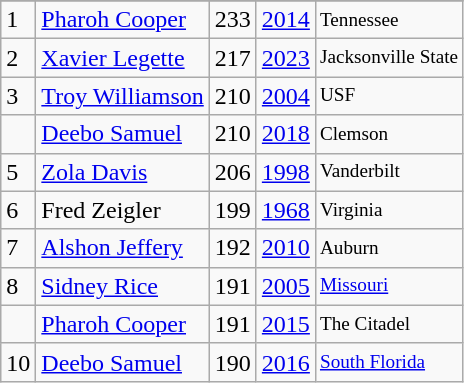<table class="wikitable">
<tr>
</tr>
<tr>
<td>1</td>
<td><a href='#'>Pharoh Cooper</a></td>
<td>233</td>
<td><a href='#'>2014</a></td>
<td style="font-size:80%;">Tennessee</td>
</tr>
<tr>
<td>2</td>
<td><a href='#'>Xavier Legette</a></td>
<td>217</td>
<td><a href='#'>2023</a></td>
<td style="font-size:80%;">Jacksonville State</td>
</tr>
<tr>
<td>3</td>
<td><a href='#'>Troy Williamson</a></td>
<td>210</td>
<td><a href='#'>2004</a></td>
<td style="font-size:80%;">USF</td>
</tr>
<tr>
<td></td>
<td><a href='#'>Deebo Samuel</a></td>
<td>210</td>
<td><a href='#'>2018</a></td>
<td style="font-size:80%;">Clemson</td>
</tr>
<tr>
<td>5</td>
<td><a href='#'>Zola Davis</a></td>
<td>206</td>
<td><a href='#'>1998</a></td>
<td style="font-size:80%;">Vanderbilt</td>
</tr>
<tr>
<td>6</td>
<td>Fred Zeigler</td>
<td>199</td>
<td><a href='#'>1968</a></td>
<td style="font-size:80%;">Virginia</td>
</tr>
<tr>
<td>7</td>
<td><a href='#'>Alshon Jeffery</a></td>
<td>192</td>
<td><a href='#'>2010</a></td>
<td style="font-size:80%;">Auburn</td>
</tr>
<tr>
<td>8</td>
<td><a href='#'>Sidney Rice</a></td>
<td>191</td>
<td><a href='#'>2005</a></td>
<td style="font-size:80%;"><a href='#'>Missouri</a></td>
</tr>
<tr>
<td></td>
<td><a href='#'>Pharoh Cooper</a></td>
<td>191</td>
<td><a href='#'>2015</a></td>
<td style="font-size:80%;">The Citadel</td>
</tr>
<tr>
<td>10</td>
<td><a href='#'>Deebo Samuel</a></td>
<td>190</td>
<td><a href='#'>2016</a></td>
<td style="font-size:80%;"><a href='#'>South Florida</a></td>
</tr>
</table>
